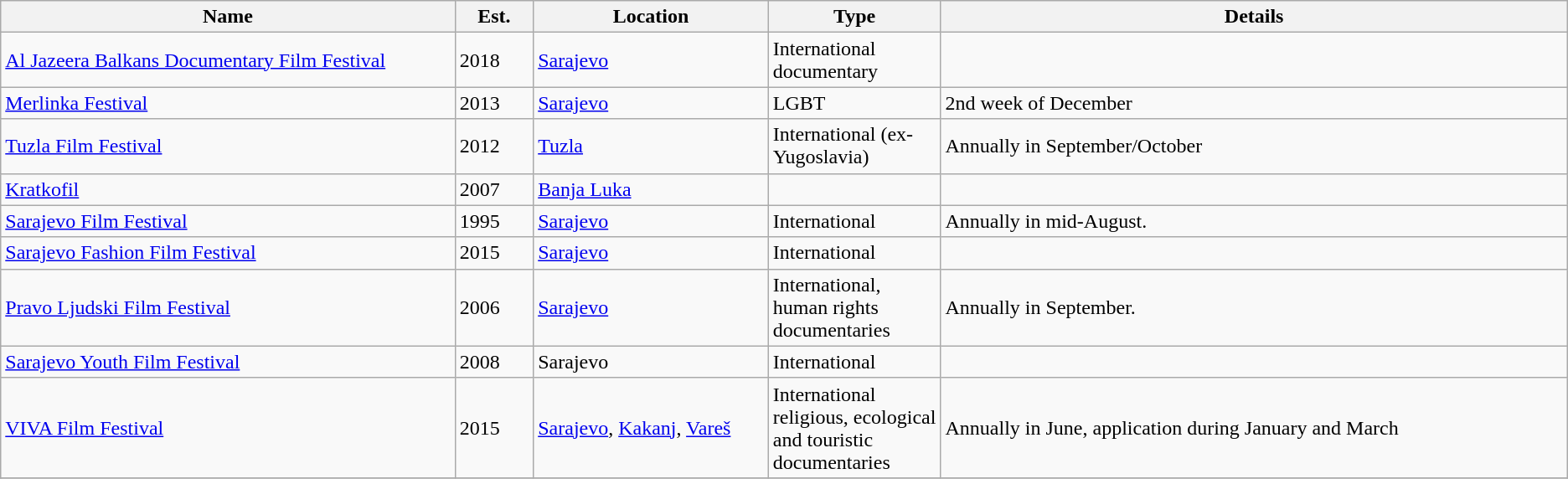<table class="wikitable">
<tr>
<th width="29%">Name</th>
<th width="5%">Est.</th>
<th width="15%">Location</th>
<th width="11%">Type</th>
<th>Details</th>
</tr>
<tr>
<td><a href='#'>Al Jazeera Balkans Documentary Film Festival</a></td>
<td>2018</td>
<td><a href='#'>Sarajevo</a></td>
<td>International documentary</td>
<td></td>
</tr>
<tr>
<td><a href='#'>Merlinka Festival</a></td>
<td>2013</td>
<td><a href='#'>Sarajevo</a></td>
<td>LGBT</td>
<td>2nd week of December</td>
</tr>
<tr>
<td><a href='#'>Tuzla Film Festival</a></td>
<td>2012</td>
<td><a href='#'>Tuzla</a></td>
<td>International (ex-Yugoslavia)</td>
<td>Annually in September/October</td>
</tr>
<tr>
<td><a href='#'>Kratkofil</a></td>
<td>2007</td>
<td><a href='#'>Banja Luka</a></td>
<td International, Short></td>
</tr>
<tr>
<td><a href='#'>Sarajevo Film Festival</a></td>
<td>1995</td>
<td><a href='#'>Sarajevo</a></td>
<td>International</td>
<td>Annually in mid-August.</td>
</tr>
<tr>
<td><a href='#'>Sarajevo Fashion Film Festival</a></td>
<td>2015</td>
<td><a href='#'>Sarajevo</a></td>
<td>International</td>
<td Held annually in August.></td>
</tr>
<tr>
<td><a href='#'>Pravo Ljudski Film Festival</a></td>
<td>2006</td>
<td><a href='#'>Sarajevo</a></td>
<td>International, human rights documentaries</td>
<td>Annually in September.</td>
</tr>
<tr>
<td><a href='#'>Sarajevo Youth Film Festival</a></td>
<td>2008</td>
<td>Sarajevo</td>
<td>International</td>
<td></td>
</tr>
<tr>
<td><a href='#'>VIVA Film Festival</a></td>
<td>2015</td>
<td><a href='#'>Sarajevo</a>, <a href='#'>Kakanj</a>, <a href='#'>Vareš</a></td>
<td>International religious, ecological and touristic documentaries</td>
<td>Annually in June, application during January and March</td>
</tr>
<tr>
</tr>
</table>
